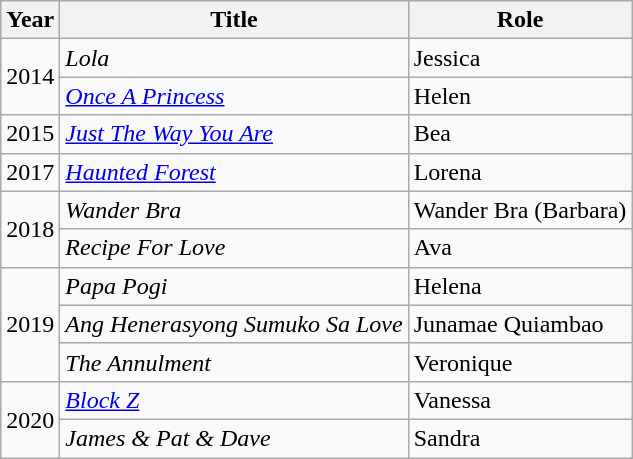<table class="wikitable sortable">
<tr>
<th>Year</th>
<th>Title</th>
<th>Role</th>
</tr>
<tr>
<td rowspan="2">2014</td>
<td><em>Lola</em></td>
<td>Jessica</td>
</tr>
<tr>
<td><em><a href='#'>Once A Princess</a></em></td>
<td>Helen</td>
</tr>
<tr>
<td>2015</td>
<td><em><a href='#'>Just The Way You Are</a></em></td>
<td>Bea</td>
</tr>
<tr>
<td>2017</td>
<td><em><a href='#'>Haunted Forest</a></em></td>
<td>Lorena</td>
</tr>
<tr>
<td rowspan=2>2018</td>
<td><em>Wander Bra</em></td>
<td>Wander Bra (Barbara)</td>
</tr>
<tr>
<td><em>Recipe For Love</em></td>
<td>Ava</td>
</tr>
<tr>
<td rowspan="3">2019</td>
<td><em>Papa Pogi</em></td>
<td>Helena</td>
</tr>
<tr>
<td><em>Ang Henerasyong Sumuko Sa Love</em></td>
<td>Junamae Quiambao</td>
</tr>
<tr>
<td><em>The Annulment</em></td>
<td>Veronique</td>
</tr>
<tr>
<td rowspan="2">2020</td>
<td><em><a href='#'>Block Z</a></em></td>
<td>Vanessa</td>
</tr>
<tr>
<td><em>James & Pat & Dave</em></td>
<td>Sandra</td>
</tr>
</table>
